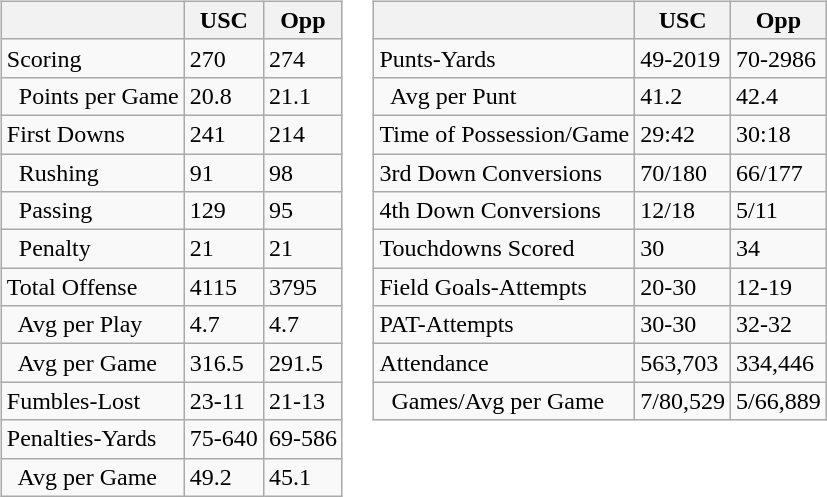<table>
<tr>
<td valign="top"><br><table class="wikitable" style="white-space:nowrap;">
<tr>
<th></th>
<th>USC</th>
<th>Opp</th>
</tr>
<tr>
<td>Scoring</td>
<td>270</td>
<td>274</td>
</tr>
<tr>
<td>  Points per Game</td>
<td>20.8</td>
<td>21.1</td>
</tr>
<tr>
<td>First Downs</td>
<td>241</td>
<td>214</td>
</tr>
<tr>
<td>  Rushing</td>
<td>91</td>
<td>98</td>
</tr>
<tr>
<td>  Passing</td>
<td>129</td>
<td>95</td>
</tr>
<tr>
<td>  Penalty</td>
<td>21</td>
<td>21</td>
</tr>
<tr>
<td>Total Offense</td>
<td>4115</td>
<td>3795</td>
</tr>
<tr>
<td>  Avg per Play</td>
<td>4.7</td>
<td>4.7</td>
</tr>
<tr>
<td>  Avg per Game</td>
<td>316.5</td>
<td>291.5</td>
</tr>
<tr>
<td>Fumbles-Lost</td>
<td>23-11</td>
<td>21-13</td>
</tr>
<tr>
<td>Penalties-Yards</td>
<td>75-640</td>
<td>69-586</td>
</tr>
<tr>
<td>  Avg per Game</td>
<td>49.2</td>
<td>45.1</td>
</tr>
</table>
</td>
<td valign="top"><br><table class="wikitable" style="white-space:nowrap;">
<tr>
<th></th>
<th>USC</th>
<th>Opp</th>
</tr>
<tr>
<td>Punts-Yards</td>
<td>49-2019</td>
<td>70-2986</td>
</tr>
<tr>
<td>  Avg per Punt</td>
<td>41.2</td>
<td>42.4</td>
</tr>
<tr>
<td>Time of Possession/Game</td>
<td>29:42</td>
<td>30:18</td>
</tr>
<tr>
<td>3rd Down Conversions</td>
<td>70/180</td>
<td>66/177</td>
</tr>
<tr>
<td>4th Down Conversions</td>
<td>12/18</td>
<td>5/11</td>
</tr>
<tr>
<td>Touchdowns Scored</td>
<td>30</td>
<td>34</td>
</tr>
<tr>
<td>Field Goals-Attempts</td>
<td>20-30</td>
<td>12-19</td>
</tr>
<tr>
<td>PAT-Attempts</td>
<td>30-30</td>
<td>32-32</td>
</tr>
<tr>
<td>Attendance</td>
<td>563,703</td>
<td>334,446</td>
</tr>
<tr>
<td>  Games/Avg per Game</td>
<td>7/80,529</td>
<td>5/66,889</td>
</tr>
</table>
</td>
</tr>
</table>
